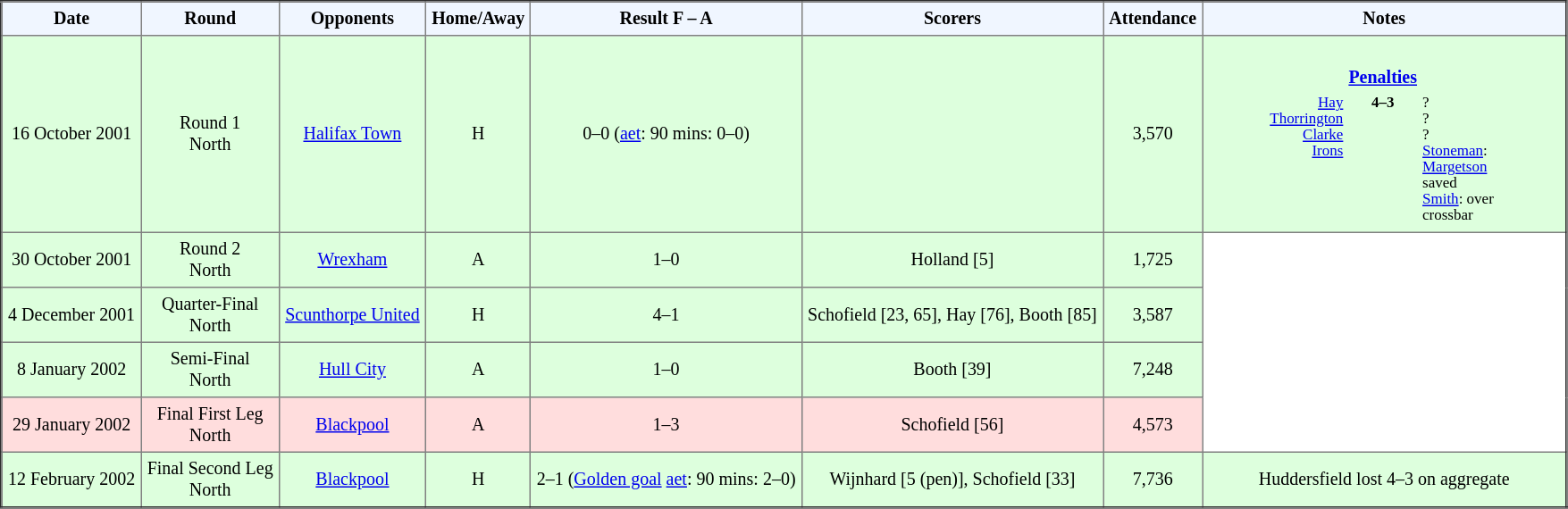<table border="2" cellpadding="4" style="border-collapse:collapse; text-align:center; font-size:smaller;">
<tr style="background:#f0f6ff;">
<th><strong>Date</strong></th>
<th><strong>Round</strong></th>
<th><strong>Opponents</strong></th>
<th><strong>Home/Away</strong></th>
<th><strong>Result F – A</strong></th>
<th><strong>Scorers</strong></th>
<th><strong>Attendance</strong></th>
<th><strong>Notes</strong></th>
</tr>
<tr bgcolor="#ddffdd">
<td>16 October 2001</td>
<td>Round 1<br>North</td>
<td><a href='#'>Halifax Town</a></td>
<td>H</td>
<td>0–0 (<a href='#'>aet</a>: 90 mins: 0–0)</td>
<td></td>
<td>3,570</td>
<td><br><table class="collapsible">
<tr>
<td align=center rowspan=2 width=15%> </td>
<td width=24%> </td>
<td width=13% align=center><strong><a href='#'>Penalties</a></strong></td>
<td width=24%> </td>
</tr>
<tr style=font-size:85%>
<td align=right valign=top><a href='#'>Hay</a>  <br> <a href='#'>Thorrington</a>  <br> <a href='#'>Clarke</a>  <br> <a href='#'>Irons</a> </td>
<td align=center valign=top><strong>4–3</strong></td>
<td align=left valign=top> ? <br>  ? <br>  ? <br>  <a href='#'>Stoneman</a>: <a href='#'>Margetson</a> saved <br>  <a href='#'>Smith</a>: over crossbar</td>
<td> </td>
</tr>
</table>
</td>
</tr>
<tr bgcolor="#ddffdd">
<td>30 October 2001</td>
<td>Round 2<br>North</td>
<td><a href='#'>Wrexham</a></td>
<td>A</td>
<td>1–0</td>
<td>Holland [5]</td>
<td>1,725</td>
</tr>
<tr bgcolor="#ddffdd">
<td>4 December 2001</td>
<td>Quarter-Final<br>North</td>
<td><a href='#'>Scunthorpe United</a></td>
<td>H</td>
<td>4–1</td>
<td>Schofield [23, 65], Hay [76], Booth [85]</td>
<td>3,587</td>
</tr>
<tr bgcolor="#ddffdd">
<td>8 January 2002</td>
<td>Semi-Final<br>North</td>
<td><a href='#'>Hull City</a></td>
<td>A</td>
<td>1–0</td>
<td>Booth [39]</td>
<td>7,248</td>
</tr>
<tr bgcolor="#ffdddd">
<td>29 January 2002</td>
<td>Final First Leg<br>North</td>
<td><a href='#'>Blackpool</a></td>
<td>A</td>
<td>1–3</td>
<td>Schofield [56]</td>
<td>4,573</td>
</tr>
<tr bgcolor="#ddffdd">
<td>12 February 2002</td>
<td>Final Second Leg<br>North</td>
<td><a href='#'>Blackpool</a></td>
<td>H</td>
<td>2–1 (<a href='#'>Golden goal</a> <a href='#'>aet</a>: 90 mins: 2–0)</td>
<td>Wijnhard [5 (pen)], Schofield [33]</td>
<td>7,736</td>
<td>Huddersfield lost 4–3 on aggregate</td>
</tr>
</table>
